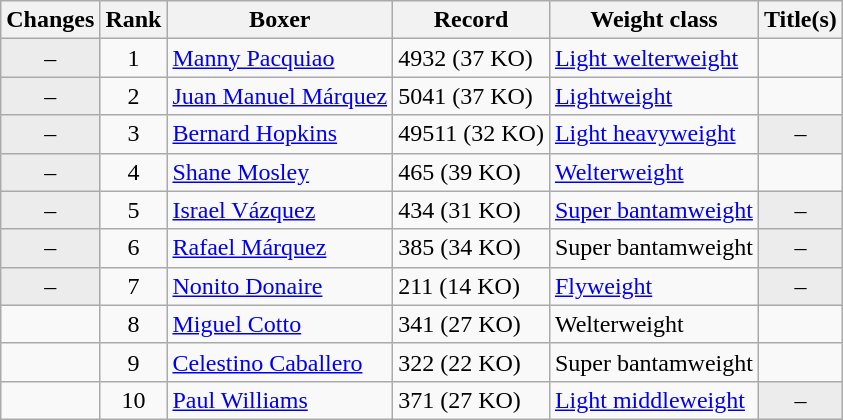<table class="wikitable ">
<tr>
<th>Changes</th>
<th>Rank</th>
<th>Boxer</th>
<th>Record</th>
<th>Weight class</th>
<th>Title(s)</th>
</tr>
<tr>
<td align=center bgcolor=#ECECEC>–</td>
<td align=center>1</td>
<td><a href='#'>Manny Pacquiao</a></td>
<td>4932 (37 KO)</td>
<td><a href='#'>Light welterweight</a></td>
<td></td>
</tr>
<tr>
<td align=center bgcolor=#ECECEC>–</td>
<td align=center>2</td>
<td><a href='#'>Juan Manuel Márquez</a></td>
<td>5041 (37 KO)</td>
<td><a href='#'>Lightweight</a></td>
<td></td>
</tr>
<tr>
<td align=center bgcolor=#ECECEC>–</td>
<td align=center>3</td>
<td><a href='#'>Bernard Hopkins</a></td>
<td>49511 (32 KO)</td>
<td><a href='#'>Light heavyweight</a></td>
<td align=center bgcolor=#ECECEC data-sort-value="Z">–</td>
</tr>
<tr>
<td align=center bgcolor=#ECECEC>–</td>
<td align=center>4</td>
<td><a href='#'>Shane Mosley</a></td>
<td>465 (39 KO)</td>
<td><a href='#'>Welterweight</a></td>
<td></td>
</tr>
<tr>
<td align=center bgcolor=#ECECEC>–</td>
<td align=center>5</td>
<td><a href='#'>Israel Vázquez</a></td>
<td>434 (31 KO)</td>
<td><a href='#'>Super bantamweight</a></td>
<td align=center bgcolor=#ECECEC data-sort-value="Z">–</td>
</tr>
<tr>
<td align=center bgcolor=#ECECEC>–</td>
<td align=center>6</td>
<td><a href='#'>Rafael Márquez</a></td>
<td>385 (34 KO)</td>
<td>Super bantamweight</td>
<td align=center bgcolor=#ECECEC data-sort-value="Z">–</td>
</tr>
<tr>
<td align=center bgcolor=#ECECEC>–</td>
<td align=center>7</td>
<td><a href='#'>Nonito Donaire</a></td>
<td>211 (14 KO)</td>
<td><a href='#'>Flyweight</a></td>
<td align=center bgcolor=#ECECEC data-sort-value="Z">–</td>
</tr>
<tr>
<td align=center></td>
<td align=center>8</td>
<td><a href='#'>Miguel Cotto</a></td>
<td>341 (27 KO)</td>
<td>Welterweight</td>
<td></td>
</tr>
<tr>
<td align=center></td>
<td align=center>9</td>
<td><a href='#'>Celestino Caballero</a></td>
<td>322 (22 KO)</td>
<td>Super bantamweight</td>
<td></td>
</tr>
<tr>
<td align=center></td>
<td align=center>10</td>
<td><a href='#'>Paul Williams</a></td>
<td>371 (27 KO)</td>
<td><a href='#'>Light middleweight</a></td>
<td align=center bgcolor=#ECECEC data-sort-value="Z">–</td>
</tr>
</table>
